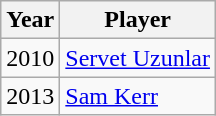<table class="wikitable">
<tr>
<th>Year</th>
<th>Player</th>
</tr>
<tr>
<td>2010</td>
<td><a href='#'>Servet Uzunlar</a></td>
</tr>
<tr>
<td>2013</td>
<td><a href='#'>Sam Kerr</a></td>
</tr>
</table>
